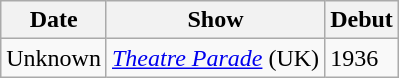<table class="wikitable">
<tr>
<th>Date</th>
<th>Show</th>
<th>Debut</th>
</tr>
<tr>
<td>Unknown</td>
<td><em><a href='#'>Theatre Parade</a></em> (UK)</td>
<td>1936</td>
</tr>
</table>
